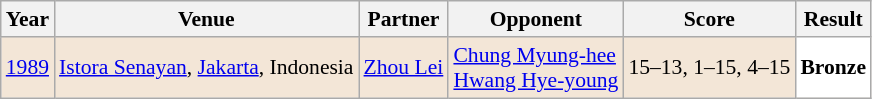<table class="sortable wikitable" style="font-size: 90%;">
<tr>
<th>Year</th>
<th>Venue</th>
<th>Partner</th>
<th>Opponent</th>
<th>Score</th>
<th>Result</th>
</tr>
<tr style="background:#F3E6D7">
<td align="center"><a href='#'>1989</a></td>
<td align="left"><a href='#'>Istora Senayan</a>, <a href='#'>Jakarta</a>, Indonesia</td>
<td align="left"> <a href='#'>Zhou Lei</a></td>
<td align="left"> <a href='#'>Chung Myung-hee</a><br> <a href='#'>Hwang Hye-young</a></td>
<td align="left">15–13, 1–15, 4–15</td>
<td style="text-align:left; background:white"> <strong>Bronze</strong></td>
</tr>
</table>
